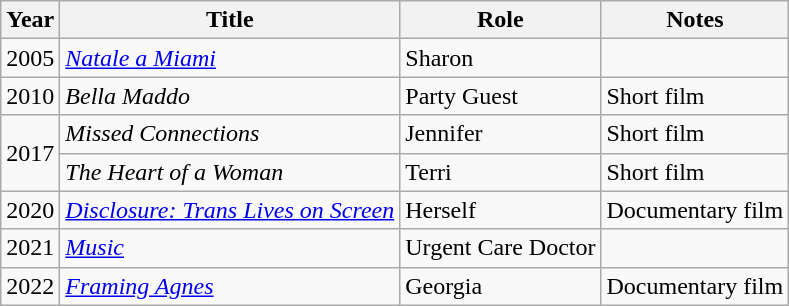<table class="wikitable sortable plainrowheaders">
<tr>
<th scope="col">Year</th>
<th scope="col">Title</th>
<th scope="col">Role</th>
<th scope="col" class="unsortable">Notes</th>
</tr>
<tr>
<td>2005</td>
<td><em><a href='#'>Natale a Miami</a></em></td>
<td>Sharon</td>
<td></td>
</tr>
<tr>
<td>2010</td>
<td><em>Bella Maddo</em></td>
<td>Party Guest</td>
<td>Short film</td>
</tr>
<tr>
<td rowspan="2">2017</td>
<td><em>Missed Connections</em></td>
<td>Jennifer</td>
<td>Short film</td>
</tr>
<tr>
<td><em>The Heart of a Woman</em></td>
<td>Terri</td>
<td>Short film</td>
</tr>
<tr>
<td>2020</td>
<td><em><a href='#'>Disclosure: Trans Lives on Screen</a></em></td>
<td>Herself</td>
<td>Documentary film</td>
</tr>
<tr>
<td>2021</td>
<td><em><a href='#'>Music</a></em></td>
<td>Urgent Care Doctor</td>
<td></td>
</tr>
<tr>
<td>2022</td>
<td><em><a href='#'>Framing Agnes</a></em></td>
<td>Georgia</td>
<td>Documentary film</td>
</tr>
</table>
